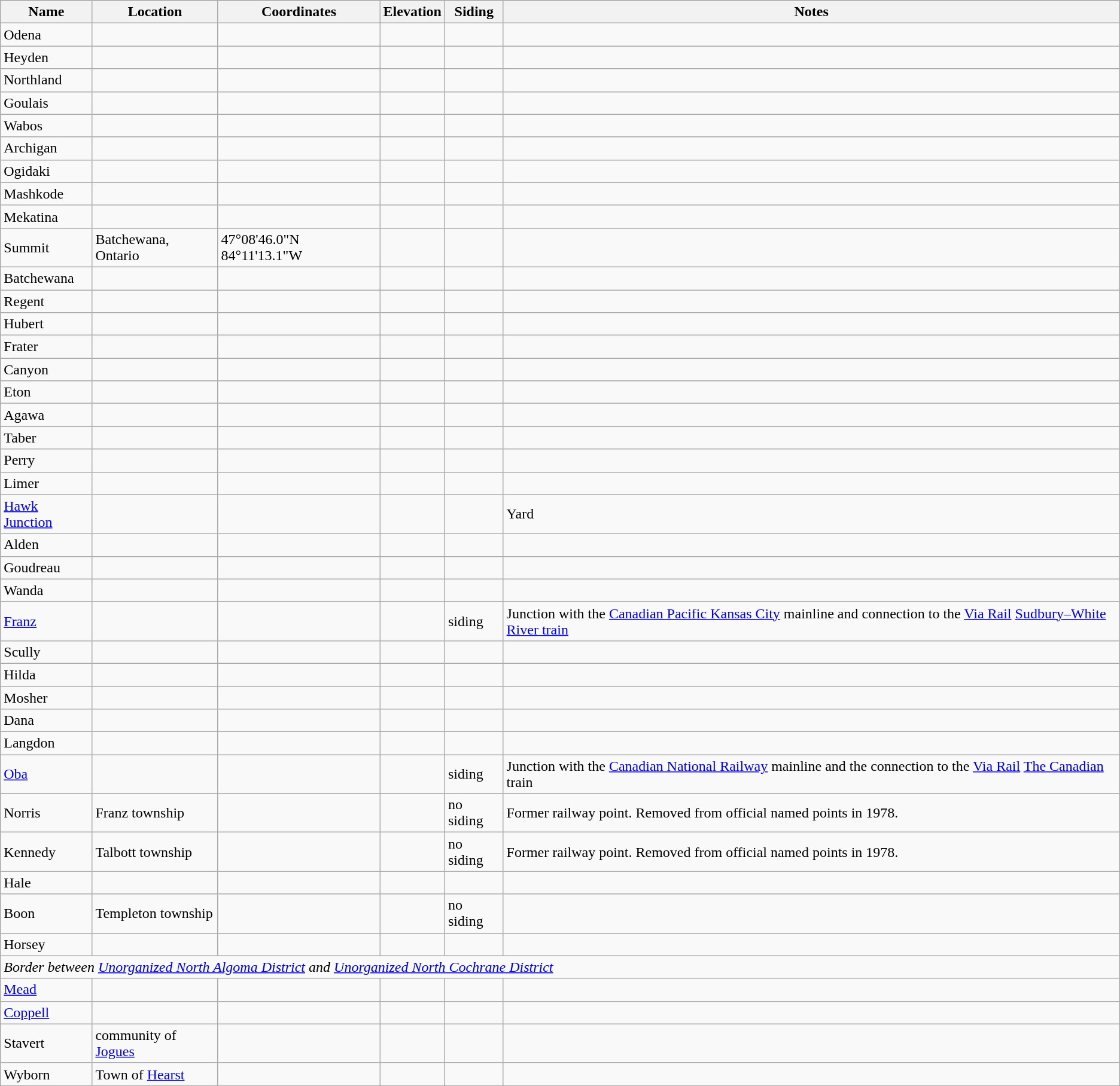<table class="wikitable">
<tr>
<th>Name</th>
<th>Location</th>
<th>Coordinates</th>
<th>Elevation</th>
<th>Siding</th>
<th>Notes</th>
</tr>
<tr>
<td>Odena</td>
<td></td>
<td></td>
<td></td>
<td></td>
<td></td>
</tr>
<tr>
<td>Heyden</td>
<td></td>
<td></td>
<td></td>
<td></td>
<td></td>
</tr>
<tr>
<td>Northland</td>
<td></td>
<td></td>
<td></td>
<td></td>
<td></td>
</tr>
<tr>
<td>Goulais</td>
<td></td>
<td></td>
<td></td>
<td></td>
<td></td>
</tr>
<tr>
<td>Wabos</td>
<td></td>
<td></td>
<td></td>
<td></td>
<td></td>
</tr>
<tr>
<td>Archigan</td>
<td></td>
<td></td>
<td></td>
<td></td>
<td></td>
</tr>
<tr>
<td>Ogidaki</td>
<td></td>
<td></td>
<td></td>
<td></td>
<td></td>
</tr>
<tr>
<td>Mashkode</td>
<td></td>
<td></td>
<td></td>
<td></td>
<td></td>
</tr>
<tr>
<td>Mekatina</td>
<td></td>
<td></td>
<td></td>
<td></td>
<td></td>
</tr>
<tr>
<td>Summit</td>
<td>Batchewana, Ontario</td>
<td>47°08'46.0"N 84°11'13.1"W</td>
<td></td>
<td></td>
<td></td>
</tr>
<tr>
<td>Batchewana</td>
<td></td>
<td></td>
<td></td>
<td></td>
<td></td>
</tr>
<tr>
<td>Regent</td>
<td></td>
<td></td>
<td></td>
<td></td>
<td></td>
</tr>
<tr>
<td>Hubert</td>
<td></td>
<td></td>
<td></td>
<td></td>
<td></td>
</tr>
<tr>
<td>Frater</td>
<td></td>
<td></td>
<td></td>
<td></td>
<td></td>
</tr>
<tr>
<td>Canyon</td>
<td></td>
<td></td>
<td></td>
<td></td>
<td></td>
</tr>
<tr>
<td>Eton</td>
<td></td>
<td></td>
<td></td>
<td></td>
<td></td>
</tr>
<tr>
<td>Agawa</td>
<td></td>
<td></td>
<td></td>
<td></td>
<td></td>
</tr>
<tr>
<td>Taber</td>
<td></td>
<td></td>
<td></td>
<td></td>
<td></td>
</tr>
<tr>
<td>Perry</td>
<td></td>
<td></td>
<td></td>
<td></td>
<td></td>
</tr>
<tr>
<td>Limer</td>
<td></td>
<td></td>
<td></td>
<td></td>
<td></td>
</tr>
<tr>
<td><a href='#'>Hawk Junction</a></td>
<td></td>
<td></td>
<td></td>
<td></td>
<td>Yard</td>
</tr>
<tr>
<td>Alden</td>
<td></td>
<td></td>
<td></td>
<td></td>
<td></td>
</tr>
<tr>
<td>Goudreau</td>
<td></td>
<td></td>
<td></td>
<td></td>
<td></td>
</tr>
<tr>
<td>Wanda</td>
<td></td>
<td></td>
<td></td>
<td></td>
<td></td>
</tr>
<tr>
<td><a href='#'>Franz</a></td>
<td></td>
<td></td>
<td></td>
<td>siding</td>
<td>Junction with the <a href='#'>Canadian Pacific Kansas City</a> mainline and connection to the <a href='#'>Via Rail</a> <a href='#'>Sudbury–White River train</a></td>
</tr>
<tr>
<td>Scully</td>
<td></td>
<td></td>
<td></td>
<td></td>
<td></td>
</tr>
<tr>
<td>Hilda</td>
<td></td>
<td></td>
<td></td>
<td></td>
<td></td>
</tr>
<tr>
<td>Mosher</td>
<td></td>
<td></td>
<td></td>
<td></td>
<td></td>
</tr>
<tr>
<td>Dana</td>
<td></td>
<td></td>
<td></td>
<td></td>
<td></td>
</tr>
<tr>
<td>Langdon</td>
<td></td>
<td></td>
<td></td>
<td></td>
<td></td>
</tr>
<tr>
<td><a href='#'>Oba</a></td>
<td></td>
<td></td>
<td></td>
<td>siding</td>
<td>Junction with the <a href='#'>Canadian National Railway</a> mainline and the connection to the <a href='#'>Via Rail</a> <a href='#'>The Canadian</a> train</td>
</tr>
<tr>
<td>Norris</td>
<td>Franz township</td>
<td></td>
<td></td>
<td>no siding</td>
<td>Former railway point. Removed from official named points in 1978.</td>
</tr>
<tr>
<td>Kennedy</td>
<td>Talbott township</td>
<td></td>
<td></td>
<td>no siding</td>
<td>Former railway point. Removed from official named points in 1978.</td>
</tr>
<tr>
<td>Hale</td>
<td></td>
<td></td>
<td></td>
<td></td>
<td></td>
</tr>
<tr>
<td>Boon</td>
<td>Templeton township</td>
<td></td>
<td></td>
<td>no siding</td>
<td></td>
</tr>
<tr>
<td>Horsey</td>
<td></td>
<td></td>
<td></td>
<td></td>
<td></td>
</tr>
<tr>
<td colspan="6"><em>Border between <a href='#'>Unorganized North Algoma District</a> and <a href='#'>Unorganized North Cochrane District</a></em></td>
</tr>
<tr>
<td><a href='#'>Mead</a></td>
<td></td>
<td></td>
<td></td>
<td></td>
<td></td>
</tr>
<tr>
<td><a href='#'>Coppell</a></td>
<td></td>
<td></td>
<td></td>
<td></td>
<td></td>
</tr>
<tr>
<td>Stavert</td>
<td>community of <a href='#'>Jogues</a></td>
<td></td>
<td></td>
<td></td>
<td></td>
</tr>
<tr>
<td>Wyborn</td>
<td>Town of <a href='#'>Hearst</a></td>
<td></td>
<td></td>
<td></td>
<td></td>
</tr>
</table>
